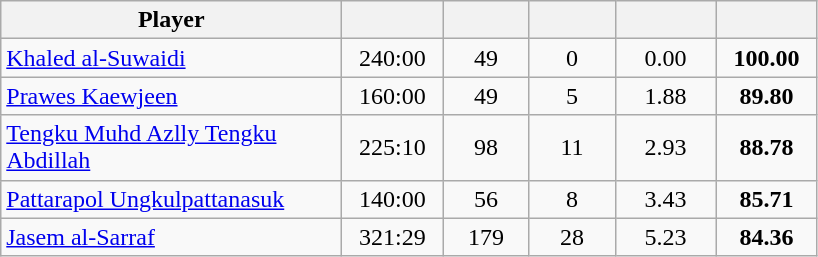<table class="wikitable sortable" style="text-align:center;">
<tr>
<th width="220px">Player</th>
<th width="60px"></th>
<th width="50px"></th>
<th width="50px"></th>
<th width="60px"></th>
<th width="60px"></th>
</tr>
<tr>
<td style="text-align:left;"> <a href='#'>Khaled al-Suwaidi</a></td>
<td>240:00</td>
<td>49</td>
<td>0</td>
<td>0.00</td>
<td><strong>100.00</strong></td>
</tr>
<tr>
<td style="text-align:left;"> <a href='#'>Prawes Kaewjeen</a></td>
<td>160:00</td>
<td>49</td>
<td>5</td>
<td>1.88</td>
<td><strong>89.80</strong></td>
</tr>
<tr>
<td style="text-align:left;"> <a href='#'>Tengku Muhd Azlly Tengku Abdillah</a></td>
<td>225:10</td>
<td>98</td>
<td>11</td>
<td>2.93</td>
<td><strong>88.78</strong></td>
</tr>
<tr>
<td style="text-align:left;"> <a href='#'>Pattarapol Ungkulpattanasuk</a></td>
<td>140:00</td>
<td>56</td>
<td>8</td>
<td>3.43</td>
<td><strong>85.71</strong></td>
</tr>
<tr>
<td style="text-align:left;"> <a href='#'>Jasem al-Sarraf</a></td>
<td>321:29</td>
<td>179</td>
<td>28</td>
<td>5.23</td>
<td><strong>84.36</strong></td>
</tr>
</table>
